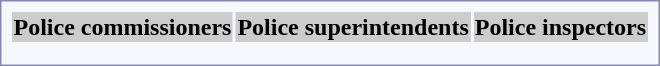<table style="border:1px solid #8888aa; background-color:#f7f8ff; padding:5px; font-size:100%; margin: 0px 12px 12px 0px;">
<tr bgcolor="#CCCCCC">
<th colspan=3>Police commissioners</th>
<th colspan=5>Police superintendents</th>
<th colspan=6>Police inspectors</th>
</tr>
<tr style="text-align:center;">
<td></td>
<td></td>
<td></td>
<td></td>
<td></td>
<td></td>
<td></td>
<td></td>
<td></td>
<td></td>
<td></td>
<td></td>
<td></td>
<td></td>
</tr>
<tr style="text-align:center;">
<td></td>
<td></td>
<td></td>
<td></td>
<td></td>
<td></td>
<td></td>
<td></td>
<td></td>
<td></td>
<td></td>
<td></td>
<td></td>
<td></td>
</tr>
</table>
